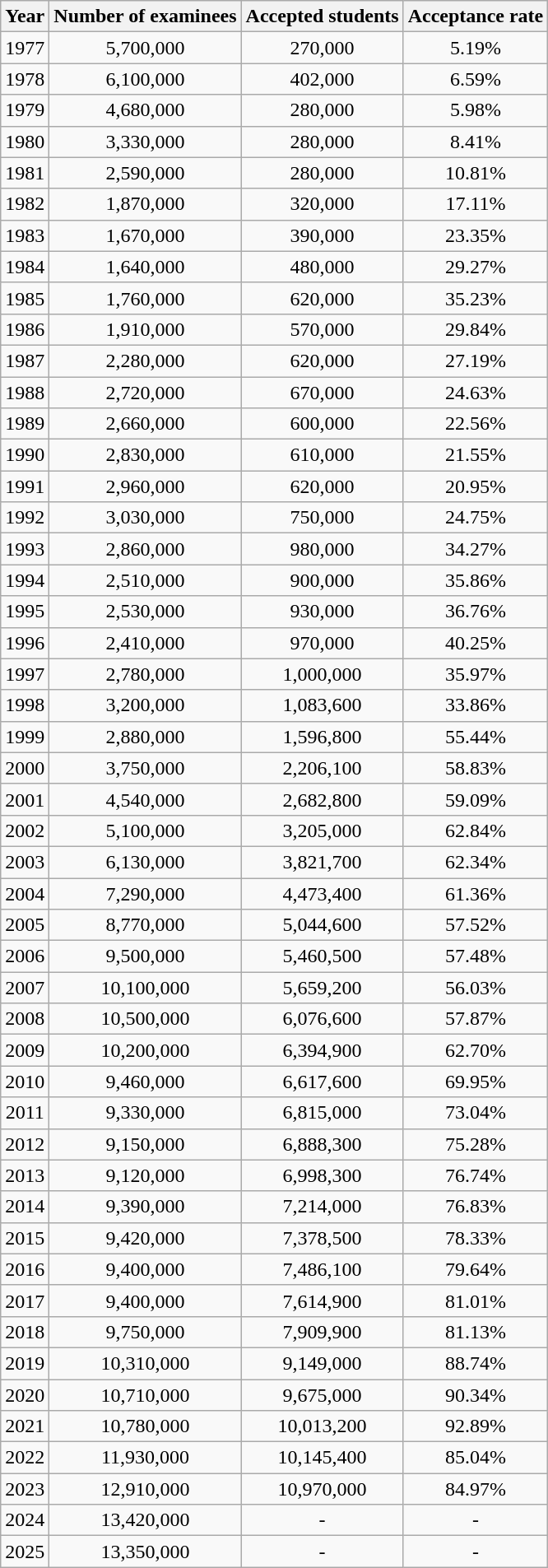<table class="wikitable collapsible sortable">
<tr align=center>
<th>Year</th>
<th>Number of examinees</th>
<th>Accepted students</th>
<th>Acceptance rate</th>
</tr>
<tr align=center>
<td>1977</td>
<td>5,700,000</td>
<td>270,000</td>
<td>5.19%</td>
</tr>
<tr align=center>
<td>1978</td>
<td>6,100,000</td>
<td>402,000</td>
<td>6.59%</td>
</tr>
<tr align=center>
<td>1979</td>
<td>4,680,000</td>
<td>280,000</td>
<td>5.98%</td>
</tr>
<tr align=center>
<td>1980</td>
<td>3,330,000</td>
<td>280,000</td>
<td>8.41%</td>
</tr>
<tr align=center>
<td>1981</td>
<td>2,590,000</td>
<td>280,000</td>
<td>10.81%</td>
</tr>
<tr align=center>
<td>1982</td>
<td>1,870,000</td>
<td>320,000</td>
<td>17.11%</td>
</tr>
<tr align=center>
<td>1983</td>
<td>1,670,000</td>
<td>390,000</td>
<td>23.35%</td>
</tr>
<tr align=center>
<td>1984</td>
<td>1,640,000</td>
<td>480,000</td>
<td>29.27%</td>
</tr>
<tr align=center>
<td>1985</td>
<td>1,760,000</td>
<td>620,000</td>
<td>35.23%</td>
</tr>
<tr align=center>
<td>1986</td>
<td>1,910,000</td>
<td>570,000</td>
<td>29.84%</td>
</tr>
<tr align=center>
<td>1987</td>
<td>2,280,000</td>
<td>620,000</td>
<td>27.19%</td>
</tr>
<tr align=center>
<td>1988</td>
<td>2,720,000</td>
<td>670,000</td>
<td>24.63%</td>
</tr>
<tr align=center>
<td>1989</td>
<td>2,660,000</td>
<td>600,000</td>
<td>22.56%</td>
</tr>
<tr align=center>
<td>1990</td>
<td>2,830,000</td>
<td>610,000</td>
<td>21.55%</td>
</tr>
<tr align=center>
<td>1991</td>
<td>2,960,000</td>
<td>620,000</td>
<td>20.95%</td>
</tr>
<tr align=center>
<td>1992</td>
<td>3,030,000</td>
<td>750,000</td>
<td>24.75%</td>
</tr>
<tr align=center>
<td>1993</td>
<td>2,860,000</td>
<td>980,000</td>
<td>34.27%</td>
</tr>
<tr align=center>
<td>1994</td>
<td>2,510,000</td>
<td>900,000</td>
<td>35.86%</td>
</tr>
<tr align=center>
<td>1995</td>
<td>2,530,000</td>
<td>930,000</td>
<td>36.76%</td>
</tr>
<tr align=center>
<td>1996</td>
<td>2,410,000</td>
<td>970,000</td>
<td>40.25%</td>
</tr>
<tr align=center>
<td>1997</td>
<td>2,780,000</td>
<td>1,000,000</td>
<td>35.97%</td>
</tr>
<tr align=center>
<td>1998</td>
<td>3,200,000</td>
<td>1,083,600</td>
<td>33.86%</td>
</tr>
<tr align=center>
<td>1999</td>
<td>2,880,000</td>
<td>1,596,800</td>
<td>55.44%</td>
</tr>
<tr align=center>
<td>2000</td>
<td>3,750,000</td>
<td>2,206,100</td>
<td>58.83%</td>
</tr>
<tr align=center>
<td>2001</td>
<td>4,540,000</td>
<td>2,682,800</td>
<td>59.09%</td>
</tr>
<tr align=center>
<td>2002</td>
<td>5,100,000</td>
<td>3,205,000</td>
<td>62.84%</td>
</tr>
<tr align=center>
<td>2003</td>
<td>6,130,000</td>
<td>3,821,700</td>
<td>62.34%</td>
</tr>
<tr align=center>
<td>2004</td>
<td>7,290,000</td>
<td>4,473,400</td>
<td>61.36%</td>
</tr>
<tr align=center>
<td>2005</td>
<td>8,770,000</td>
<td>5,044,600</td>
<td>57.52%</td>
</tr>
<tr align=center>
<td>2006</td>
<td>9,500,000</td>
<td>5,460,500</td>
<td>57.48%</td>
</tr>
<tr align=center>
<td>2007</td>
<td>10,100,000</td>
<td>5,659,200</td>
<td>56.03%</td>
</tr>
<tr align=center>
<td>2008</td>
<td>10,500,000</td>
<td>6,076,600</td>
<td>57.87%</td>
</tr>
<tr align=center>
<td>2009</td>
<td>10,200,000</td>
<td>6,394,900</td>
<td>62.70%</td>
</tr>
<tr align=center>
<td>2010</td>
<td>9,460,000</td>
<td>6,617,600</td>
<td>69.95%</td>
</tr>
<tr align=center>
<td>2011</td>
<td>9,330,000</td>
<td>6,815,000</td>
<td>73.04%</td>
</tr>
<tr align=center>
<td>2012</td>
<td>9,150,000</td>
<td>6,888,300</td>
<td>75.28%</td>
</tr>
<tr align=center>
<td>2013</td>
<td>9,120,000</td>
<td>6,998,300</td>
<td>76.74%</td>
</tr>
<tr align=center>
<td>2014</td>
<td>9,390,000</td>
<td>7,214,000</td>
<td>76.83%</td>
</tr>
<tr align=center>
<td>2015</td>
<td>9,420,000</td>
<td>7,378,500</td>
<td>78.33%</td>
</tr>
<tr align=center>
<td>2016</td>
<td>9,400,000</td>
<td>7,486,100</td>
<td>79.64%</td>
</tr>
<tr align=center>
<td>2017</td>
<td>9,400,000</td>
<td>7,614,900</td>
<td>81.01%</td>
</tr>
<tr align=center>
<td>2018</td>
<td>9,750,000</td>
<td>7,909,900</td>
<td>81.13%</td>
</tr>
<tr align=center>
<td>2019</td>
<td>10,310,000</td>
<td>9,149,000</td>
<td>88.74%</td>
</tr>
<tr align=center>
<td>2020</td>
<td>10,710,000</td>
<td>9,675,000</td>
<td>90.34%</td>
</tr>
<tr align=center>
<td>2021</td>
<td>10,780,000</td>
<td>10,013,200</td>
<td>92.89%</td>
</tr>
<tr align=center>
<td>2022</td>
<td>11,930,000</td>
<td>10,145,400</td>
<td>85.04%</td>
</tr>
<tr align=center>
<td>2023</td>
<td>12,910,000</td>
<td>10,970,000</td>
<td>84.97%</td>
</tr>
<tr align=center>
<td>2024</td>
<td>13,420,000</td>
<td>-</td>
<td>-</td>
</tr>
<tr align=center>
<td>2025</td>
<td>13,350,000</td>
<td>-</td>
<td>-</td>
</tr>
</table>
